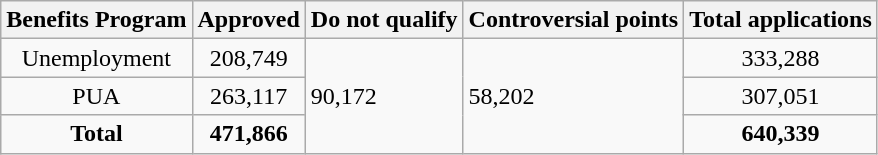<table class="wikitable">
<tr>
<th>Benefits Program</th>
<th>Approved</th>
<th>Do not qualify</th>
<th>Controversial points</th>
<th>Total applications</th>
</tr>
<tr>
<td align="center">Unemployment</td>
<td align="center">208,749</td>
<td rowspan="3">90,172</td>
<td rowspan="3">58,202</td>
<td align="center">333,288</td>
</tr>
<tr>
<td align="center">PUA</td>
<td align="center">263,117</td>
<td align="center">307,051</td>
</tr>
<tr>
<td align="center"><strong>Total</strong></td>
<td align="center"><strong>471,866</strong></td>
<td align="center"><strong>640,339</strong></td>
</tr>
</table>
